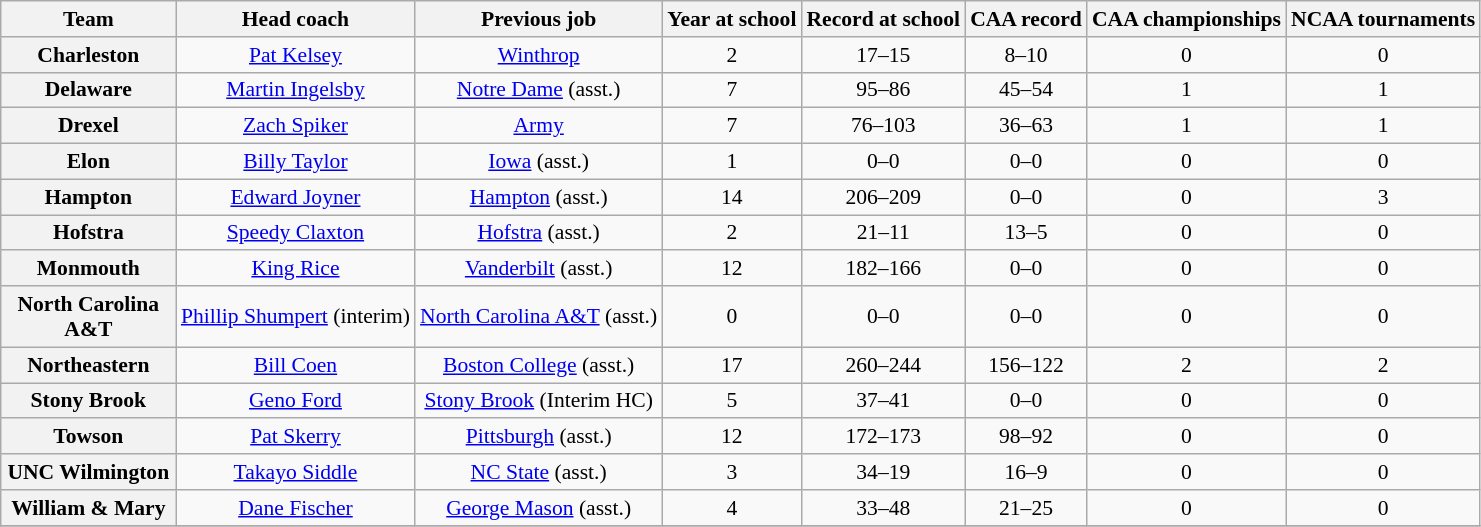<table class="wikitable sortable" style="text-align: center;font-size:90%;">
<tr>
<th width="110">Team</th>
<th>Head coach</th>
<th>Previous job</th>
<th>Year at school</th>
<th>Record at school</th>
<th>CAA record</th>
<th>CAA championships</th>
<th>NCAA tournaments</th>
</tr>
<tr>
<th style=>Charleston</th>
<td><a href='#'>Pat Kelsey</a></td>
<td><a href='#'>Winthrop</a></td>
<td>2</td>
<td>17–15</td>
<td>8–10</td>
<td>0</td>
<td>0</td>
</tr>
<tr>
<th style=>Delaware</th>
<td><a href='#'>Martin Ingelsby</a></td>
<td><a href='#'>Notre Dame</a> (asst.)</td>
<td>7</td>
<td>95–86</td>
<td>45–54</td>
<td>1</td>
<td>1</td>
</tr>
<tr>
<th style=>Drexel</th>
<td><a href='#'>Zach Spiker</a></td>
<td><a href='#'>Army</a></td>
<td>7</td>
<td>76–103</td>
<td>36–63</td>
<td>1</td>
<td>1</td>
</tr>
<tr>
<th style=>Elon</th>
<td><a href='#'>Billy Taylor</a></td>
<td><a href='#'>Iowa</a> (asst.)</td>
<td>1</td>
<td>0–0</td>
<td>0–0</td>
<td>0</td>
<td>0</td>
</tr>
<tr>
<th style=>Hampton</th>
<td><a href='#'>Edward Joyner</a></td>
<td><a href='#'>Hampton</a> (asst.)</td>
<td>14</td>
<td>206–209</td>
<td>0–0</td>
<td>0</td>
<td>3</td>
</tr>
<tr>
<th style=>Hofstra</th>
<td><a href='#'>Speedy Claxton</a></td>
<td><a href='#'>Hofstra</a> (asst.)</td>
<td>2</td>
<td>21–11</td>
<td>13–5</td>
<td>0</td>
<td>0</td>
</tr>
<tr>
<th style=>Monmouth</th>
<td><a href='#'>King Rice</a></td>
<td><a href='#'>Vanderbilt</a> (asst.)</td>
<td>12</td>
<td>182–166</td>
<td>0–0</td>
<td>0</td>
<td>0</td>
</tr>
<tr>
<th style=>North Carolina A&T</th>
<td><a href='#'>Phillip Shumpert</a> (interim)</td>
<td><a href='#'>North Carolina A&T</a> (asst.)</td>
<td>0</td>
<td>0–0</td>
<td>0–0</td>
<td>0</td>
<td>0</td>
</tr>
<tr>
<th style=>Northeastern</th>
<td><a href='#'>Bill Coen</a></td>
<td><a href='#'>Boston College</a> (asst.)</td>
<td>17</td>
<td>260–244</td>
<td>156–122</td>
<td>2</td>
<td>2</td>
</tr>
<tr>
<th style=>Stony Brook</th>
<td><a href='#'>Geno Ford</a></td>
<td><a href='#'>Stony Brook</a> (Interim HC)</td>
<td>5</td>
<td>37–41</td>
<td>0–0</td>
<td>0</td>
<td>0</td>
</tr>
<tr>
<th style=>Towson</th>
<td><a href='#'>Pat Skerry</a></td>
<td><a href='#'>Pittsburgh</a> (asst.)</td>
<td>12</td>
<td>172–173</td>
<td>98–92</td>
<td>0</td>
<td>0</td>
</tr>
<tr>
<th style=>UNC Wilmington</th>
<td><a href='#'>Takayo Siddle</a></td>
<td><a href='#'>NC State</a> (asst.)</td>
<td>3</td>
<td>34–19</td>
<td>16–9</td>
<td>0</td>
<td>0</td>
</tr>
<tr>
<th style=>William & Mary</th>
<td><a href='#'>Dane Fischer</a></td>
<td><a href='#'>George Mason</a> (asst.)</td>
<td>4</td>
<td>33–48</td>
<td>21–25</td>
<td>0</td>
<td>0</td>
</tr>
<tr>
</tr>
</table>
